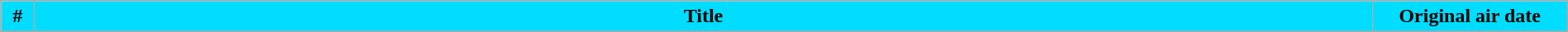<table class="wikitable plainrowheaders" style="width:100%; margin:auto; background:#FFFFFF;">
<tr>
<th style="background-color:#00DDFF;" width="20">#</th>
<th style="background-color:#00DDFF;">Title</th>
<th style="background-color:#00DDFF;" width="150">Original air date<br>






























</th>
</tr>
</table>
